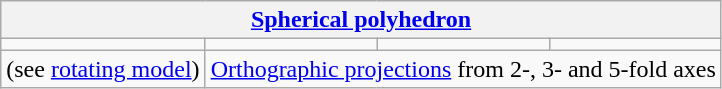<table class="wikitable collapsible collapsed" style="text-align: center;">
<tr>
<th colspan="4"><a href='#'>Spherical polyhedron</a></th>
</tr>
<tr valign=top>
<td></td>
<td></td>
<td></td>
<td></td>
</tr>
<tr>
<td>(see <a href='#'>rotating model</a>)</td>
<td colspan="3"><a href='#'>Orthographic projections</a> from 2-, 3- and 5-fold axes</td>
</tr>
</table>
